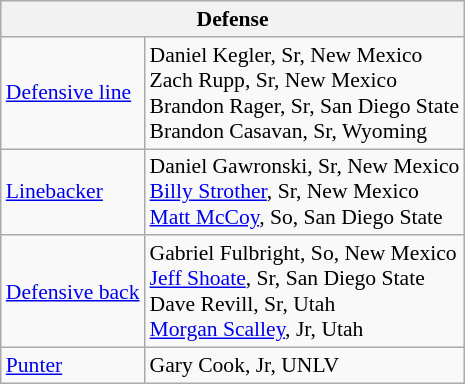<table class="wikitable" style="font-size: 90%;">
<tr>
<th colspan="2">Defense</th>
</tr>
<tr>
<td><a href='#'>Defensive line</a></td>
<td>Daniel Kegler, Sr, New Mexico<br>Zach Rupp, Sr, New Mexico<br>Brandon Rager, Sr, San Diego State<br>Brandon Casavan, Sr, Wyoming</td>
</tr>
<tr>
<td><a href='#'>Linebacker</a></td>
<td>Daniel Gawronski, Sr, New Mexico<br><a href='#'>Billy Strother</a>, Sr, New Mexico<br><a href='#'>Matt McCoy</a>, So, San Diego State</td>
</tr>
<tr>
<td><a href='#'>Defensive back</a></td>
<td>Gabriel Fulbright, So, New Mexico<br><a href='#'>Jeff Shoate</a>, Sr, San Diego State<br>Dave Revill, Sr, Utah<br><a href='#'>Morgan Scalley</a>, Jr, Utah</td>
</tr>
<tr>
<td><a href='#'>Punter</a></td>
<td>Gary Cook, Jr, UNLV</td>
</tr>
</table>
